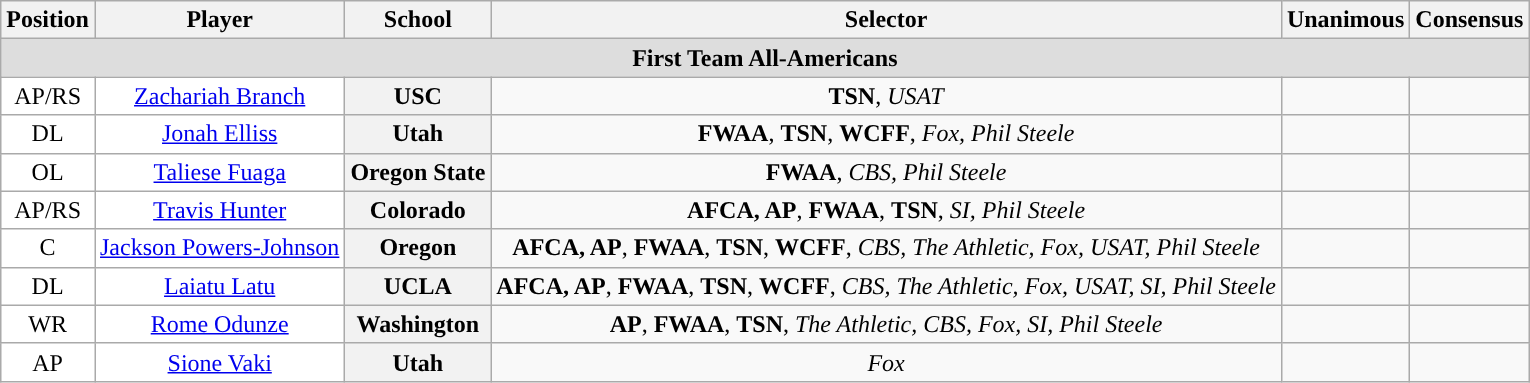<table class="wikitable" border="0">
<tr>
<th>Position</th>
<th>Player</th>
<th>School</th>
<th>Selector</th>
<th>Unanimous</th>
<th>Consensus</th>
</tr>
<tr>
<td colspan="6" style="text-align:center; background:#ddd;"><strong>First Team All-Americans</strong></td>
</tr>
<tr style="text-align:center;">
<td style="background:white">AP/RS</td>
<td style="background:white"><a href='#'>Zachariah Branch</a></td>
<th style=>USC</th>
<td><strong>TSN</strong>, <em>USAT</em></td>
<td></td>
<td></td>
</tr>
<tr style="text-align:center;">
<td style="background:white">DL</td>
<td style="background:white"><a href='#'>Jonah Elliss</a></td>
<th>Utah</th>
<td><strong>FWAA</strong>, <strong>TSN</strong>, <strong>WCFF</strong>, <em>Fox, Phil Steele</em></td>
<td></td>
<td></td>
</tr>
<tr style="text-align:center;">
<td style="background:white">OL</td>
<td style="background:white"><a href='#'>Taliese Fuaga</a></td>
<th style=>Oregon State</th>
<td><strong>FWAA</strong>, <em>CBS, Phil Steele</em></td>
<td></td>
<td></td>
</tr>
<tr style="text-align:center;">
<td style="background:white">AP/RS</td>
<td style="background:white"><a href='#'>Travis Hunter</a></td>
<th style=>Colorado</th>
<td><strong>AFCA, AP</strong>, <strong>FWAA</strong>, <strong>TSN</strong>, <em>SI, Phil Steele</em></td>
<td></td>
<td></td>
</tr>
<tr style="text-align:center;">
<td style="background:white">C</td>
<td style="background:white"><a href='#'>Jackson Powers-Johnson</a></td>
<th style=>Oregon</th>
<td><strong>AFCA, AP</strong>, <strong>FWAA</strong>, <strong>TSN</strong>, <strong>WCFF</strong>, <em>CBS, The Athletic, Fox, USAT, Phil Steele</em></td>
<td></td>
<td></td>
</tr>
<tr style="text-align:center;">
<td style="background:white">DL</td>
<td style="background:white"><a href='#'>Laiatu Latu</a></td>
<th style=>UCLA</th>
<td><strong>AFCA, AP</strong>, <strong>FWAA</strong>, <strong>TSN</strong>, <strong>WCFF</strong>, <em>CBS, The Athletic, Fox, USAT, SI, Phil Steele</em></td>
<td></td>
<td></td>
</tr>
<tr style="text-align:center;">
<td style="background:white">WR</td>
<td style="background:white"><a href='#'>Rome Odunze</a></td>
<th style=>Washington</th>
<td><strong>AP</strong>, <strong>FWAA</strong>, <strong>TSN</strong>, <em>The Athletic, CBS, Fox, SI, Phil Steele</em></td>
<td></td>
<td></td>
</tr>
<tr style="text-align:center;">
<td style="background:white">AP</td>
<td style="background:white"><a href='#'>Sione Vaki</a></td>
<th>Utah</th>
<td><em>Fox</em></td>
<td></td>
<td></td>
</tr>
</table>
